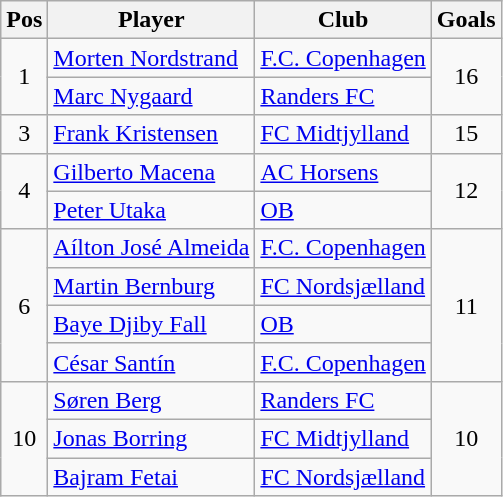<table class="wikitable" style="text-align: center;">
<tr>
<th>Pos</th>
<th>Player</th>
<th>Club</th>
<th>Goals</th>
</tr>
<tr>
<td rowspan="2">1</td>
<td style="text-align:left;"> <a href='#'>Morten Nordstrand</a></td>
<td style="text-align:left;"><a href='#'>F.C. Copenhagen</a></td>
<td rowspan="2">16</td>
</tr>
<tr>
<td style="text-align:left;"> <a href='#'>Marc Nygaard</a></td>
<td style="text-align:left;"><a href='#'>Randers FC</a></td>
</tr>
<tr>
<td>3</td>
<td style="text-align:left;"> <a href='#'>Frank Kristensen</a></td>
<td style="text-align:left;"><a href='#'>FC Midtjylland</a></td>
<td>15</td>
</tr>
<tr>
<td rowspan="2">4</td>
<td style="text-align:left;"> <a href='#'>Gilberto Macena</a></td>
<td style="text-align:left;"><a href='#'>AC Horsens</a></td>
<td rowspan="2">12</td>
</tr>
<tr>
<td style="text-align:left;"> <a href='#'>Peter Utaka</a></td>
<td style="text-align:left;"><a href='#'>OB</a></td>
</tr>
<tr>
<td rowspan="4">6</td>
<td style="text-align:left;"> <a href='#'>Aílton José Almeida</a></td>
<td style="text-align:left;"><a href='#'>F.C. Copenhagen</a></td>
<td rowspan="4">11</td>
</tr>
<tr>
<td style="text-align:left;"> <a href='#'>Martin Bernburg</a></td>
<td style="text-align:left;"><a href='#'>FC Nordsjælland</a></td>
</tr>
<tr>
<td style="text-align:left;"> <a href='#'>Baye Djiby Fall</a></td>
<td style="text-align:left;"><a href='#'>OB</a></td>
</tr>
<tr>
<td style="text-align:left;"> <a href='#'>César Santín</a></td>
<td style="text-align:left;"><a href='#'>F.C. Copenhagen</a></td>
</tr>
<tr>
<td rowspan="3">10</td>
<td style="text-align:left;"> <a href='#'>Søren Berg</a></td>
<td style="text-align:left;"><a href='#'>Randers FC</a></td>
<td rowspan="3">10</td>
</tr>
<tr>
<td style="text-align:left;"> <a href='#'>Jonas Borring</a></td>
<td style="text-align:left;"><a href='#'>FC Midtjylland</a></td>
</tr>
<tr>
<td style="text-align:left;"> <a href='#'>Bajram Fetai</a></td>
<td style="text-align:left;"><a href='#'>FC Nordsjælland</a></td>
</tr>
</table>
